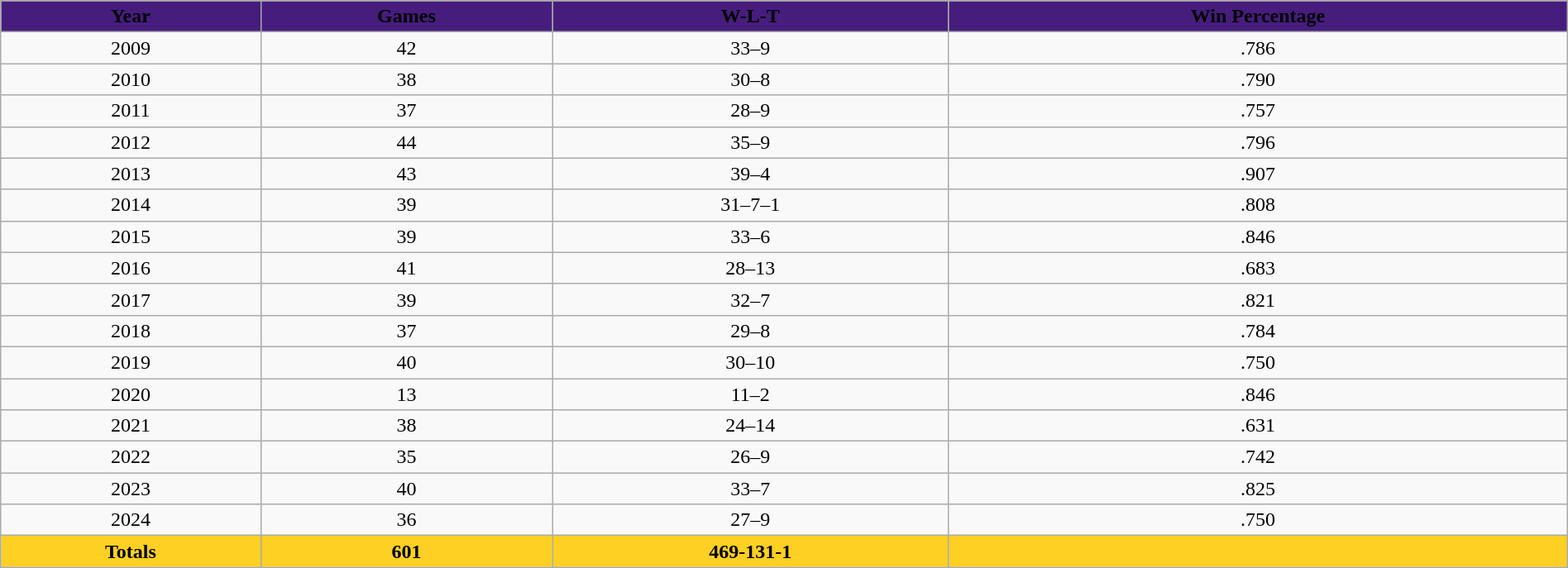<table class="wikitable sortable" style="width:100%;" style="margin: 1em auto 1em auto;">
<tr>
<th style="background:#461d7c;" align="center"><span>Year</span></th>
<th style="background:#461d7c;" align="center"><span>Games</span></th>
<th style="background:#461d7c;" align="center"><span>W-L-T</span></th>
<th style="background:#461d7c;" align="center"><span>Win Percentage</span></th>
</tr>
<tr style="text-align:center;">
<td>2009</td>
<td>42</td>
<td>33–9</td>
<td>.786</td>
</tr>
<tr style="text-align:center;">
<td>2010</td>
<td>38</td>
<td>30–8</td>
<td>.790</td>
</tr>
<tr style="text-align:center;">
<td>2011</td>
<td>37</td>
<td>28–9</td>
<td>.757</td>
</tr>
<tr style="text-align:center;">
<td>2012</td>
<td>44</td>
<td>35–9</td>
<td>.796</td>
</tr>
<tr style="text-align:center;">
<td>2013</td>
<td>43</td>
<td>39–4</td>
<td>.907</td>
</tr>
<tr style="text-align:center;">
<td>2014</td>
<td>39</td>
<td>31–7–1</td>
<td>.808</td>
</tr>
<tr style="text-align:center;">
<td>2015</td>
<td>39</td>
<td>33–6</td>
<td>.846</td>
</tr>
<tr style="text-align:center;">
<td>2016</td>
<td>41</td>
<td>28–13</td>
<td>.683</td>
</tr>
<tr style="text-align:center;">
<td>2017</td>
<td>39</td>
<td>32–7</td>
<td>.821</td>
</tr>
<tr style="text-align:center;">
<td>2018</td>
<td>37</td>
<td>29–8</td>
<td>.784</td>
</tr>
<tr style="text-align:center;">
<td>2019</td>
<td>40</td>
<td>30–10</td>
<td>.750</td>
</tr>
<tr style="text-align:center;">
<td>2020</td>
<td>13</td>
<td>11–2</td>
<td>.846</td>
</tr>
<tr style="text-align:center;">
<td>2021</td>
<td>38</td>
<td>24–14</td>
<td>.631</td>
</tr>
<tr style="text-align:center;">
<td>2022</td>
<td>35</td>
<td>26–9</td>
<td>.742</td>
</tr>
<tr style="text-align:center;">
<td>2023</td>
<td>40</td>
<td>33–7</td>
<td>.825</td>
</tr>
<tr style="text-align:center;">
<td>2024</td>
<td>36</td>
<td>27–9</td>
<td>.750</td>
</tr>
<tr style="text-align:center;">
<th style="background:#fdd023; color:#000;"><strong>Totals</strong></th>
<th style="background:#fdd023; color:#000;"><strong>601</strong></th>
<th style="background:#fdd023; color:#000;"><strong>469-131-1</strong></th>
<th style="background:#fdd023; color:#000;"><strong></strong></th>
</tr>
</table>
